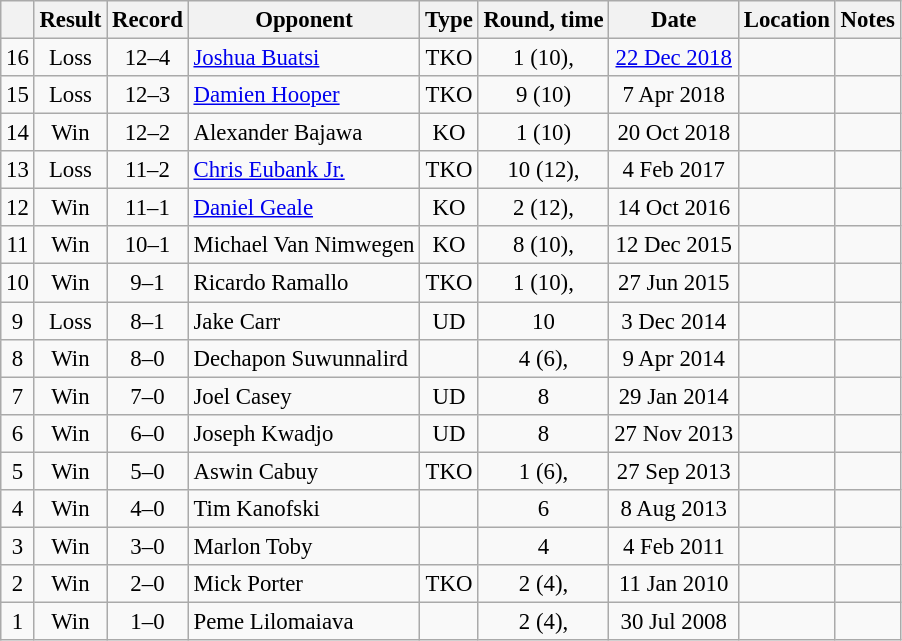<table class="wikitable" style="text-align:center; font-size:95%">
<tr>
<th></th>
<th>Result</th>
<th>Record</th>
<th>Opponent</th>
<th>Type</th>
<th>Round, time</th>
<th>Date</th>
<th>Location</th>
<th>Notes</th>
</tr>
<tr>
<td>16</td>
<td>Loss</td>
<td>12–4</td>
<td style="text-align:left;"><a href='#'>Joshua Buatsi</a></td>
<td>TKO</td>
<td>1 (10), </td>
<td><a href='#'>22 Dec 2018</a></td>
<td style="text-align:left;"></td>
<td style="text-align:left;"></td>
</tr>
<tr>
<td>15</td>
<td>Loss</td>
<td>12–3</td>
<td align=left><a href='#'>Damien Hooper</a></td>
<td>TKO</td>
<td>9 (10) </td>
<td>7 Apr 2018</td>
<td style="text-align:left;"></td>
<td style="text-align:left;"></td>
</tr>
<tr>
<td>14</td>
<td>Win</td>
<td>12–2</td>
<td align=left>Alexander Bajawa</td>
<td>KO</td>
<td>1 (10) </td>
<td>20 Oct 2018</td>
<td style="text-align:left;"></td>
<td style="text-align:left;"></td>
</tr>
<tr>
<td>13</td>
<td>Loss</td>
<td>11–2</td>
<td align=left><a href='#'>Chris Eubank Jr.</a></td>
<td>TKO</td>
<td>10 (12), </td>
<td>4 Feb 2017</td>
<td style="text-align:left;"></td>
<td style="text-align:left;"></td>
</tr>
<tr>
<td>12</td>
<td>Win</td>
<td>11–1</td>
<td align=left><a href='#'>Daniel Geale</a></td>
<td>KO</td>
<td>2 (12), </td>
<td>14 Oct 2016</td>
<td align=left></td>
<td style="text-align:left;"></td>
</tr>
<tr>
<td>11</td>
<td>Win</td>
<td>10–1</td>
<td align=left>Michael Van Nimwegen</td>
<td>KO</td>
<td>8 (10), </td>
<td>12 Dec 2015</td>
<td align=left></td>
<td style="text-align:left;"></td>
</tr>
<tr>
<td>10</td>
<td>Win</td>
<td>9–1</td>
<td align=left>Ricardo Ramallo</td>
<td>TKO</td>
<td>1 (10), </td>
<td>27 Jun 2015</td>
<td align=left></td>
<td style="text-align:left;"></td>
</tr>
<tr>
<td>9</td>
<td>Loss</td>
<td>8–1</td>
<td align=left>Jake Carr</td>
<td>UD</td>
<td>10</td>
<td>3 Dec 2014</td>
<td align=left></td>
<td style="text-align:left;"></td>
</tr>
<tr>
<td>8</td>
<td>Win</td>
<td>8–0</td>
<td align=left>Dechapon Suwunnalird</td>
<td></td>
<td>4 (6), </td>
<td>9 Apr 2014</td>
<td align=left></td>
<td></td>
</tr>
<tr>
<td>7</td>
<td>Win</td>
<td>7–0</td>
<td align=left>Joel Casey</td>
<td>UD</td>
<td>8</td>
<td>29 Jan 2014</td>
<td align=left></td>
<td></td>
</tr>
<tr>
<td>6</td>
<td>Win</td>
<td>6–0</td>
<td align=left>Joseph Kwadjo</td>
<td>UD</td>
<td>8</td>
<td>27 Nov 2013</td>
<td align=left></td>
<td></td>
</tr>
<tr>
<td>5</td>
<td>Win</td>
<td>5–0</td>
<td align=left>Aswin Cabuy</td>
<td>TKO</td>
<td>1 (6), </td>
<td>27 Sep 2013</td>
<td align=left></td>
<td></td>
</tr>
<tr>
<td>4</td>
<td>Win</td>
<td>4–0</td>
<td align=left>Tim Kanofski</td>
<td></td>
<td>6</td>
<td>8 Aug 2013</td>
<td align=left></td>
<td></td>
</tr>
<tr>
<td>3</td>
<td>Win</td>
<td>3–0</td>
<td align=left>Marlon Toby</td>
<td></td>
<td>4</td>
<td>4 Feb 2011</td>
<td align=left></td>
<td></td>
</tr>
<tr>
<td>2</td>
<td>Win</td>
<td>2–0</td>
<td align=left>Mick Porter</td>
<td>TKO</td>
<td>2 (4), </td>
<td>11 Jan 2010</td>
<td align=left></td>
<td></td>
</tr>
<tr>
<td>1</td>
<td>Win</td>
<td>1–0</td>
<td align=left>Peme Lilomaiava</td>
<td></td>
<td>2 (4), </td>
<td>30 Jul 2008</td>
<td align=left></td>
<td></td>
</tr>
</table>
